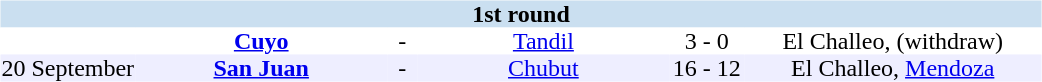<table table width=700>
<tr>
<td width=700 valign="top"><br><table border=0 cellspacing=0 cellpadding=0 style="font-size: 100%; border-collapse: collapse;" width=100%>
<tr bgcolor="#CADFF0">
<td style="font-size:100%"; align="center" colspan="6"><strong>1st round</strong></td>
</tr>
<tr align=center bgcolor=#FFFFFF>
<td width=90></td>
<td width=170><strong><a href='#'>Cuyo</a></strong></td>
<td width=20>-</td>
<td width=170><a href='#'>Tandil</a></td>
<td width=50>3 - 0</td>
<td width=200>El Challeo, (withdraw)</td>
</tr>
<tr align=center bgcolor=#EEEEFF>
<td width=90>20 September</td>
<td width=170><strong><a href='#'>San Juan</a></strong></td>
<td width=20>-</td>
<td width=170><a href='#'>Chubut</a></td>
<td width=50>16 - 12</td>
<td width=200>El Challeo, <a href='#'>Mendoza</a></td>
</tr>
</table>
</td>
</tr>
</table>
